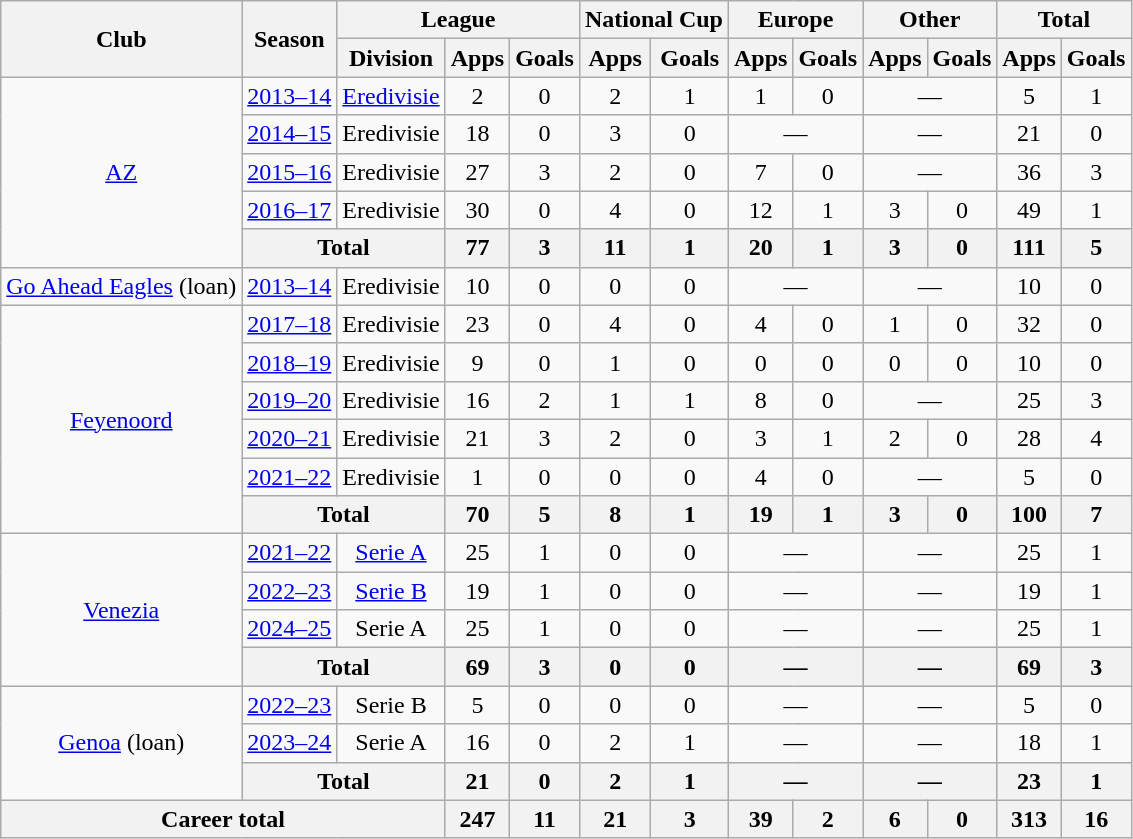<table class="wikitable" style="text-align:center">
<tr>
<th rowspan="2">Club</th>
<th rowspan="2">Season</th>
<th colspan="3">League</th>
<th colspan="2">National Cup</th>
<th colspan="2">Europe</th>
<th colspan="2">Other</th>
<th colspan="2">Total</th>
</tr>
<tr>
<th>Division</th>
<th>Apps</th>
<th>Goals</th>
<th>Apps</th>
<th>Goals</th>
<th>Apps</th>
<th>Goals</th>
<th>Apps</th>
<th>Goals</th>
<th>Apps</th>
<th>Goals</th>
</tr>
<tr>
<td rowspan="5"><a href='#'>AZ</a></td>
<td><a href='#'>2013–14</a></td>
<td><a href='#'>Eredivisie</a></td>
<td>2</td>
<td>0</td>
<td>2</td>
<td>1</td>
<td>1</td>
<td>0</td>
<td colspan="2">—</td>
<td>5</td>
<td>1</td>
</tr>
<tr>
<td><a href='#'>2014–15</a></td>
<td>Eredivisie</td>
<td>18</td>
<td>0</td>
<td>3</td>
<td>0</td>
<td colspan="2">—</td>
<td colspan="2">—</td>
<td>21</td>
<td>0</td>
</tr>
<tr>
<td><a href='#'>2015–16</a></td>
<td>Eredivisie</td>
<td>27</td>
<td>3</td>
<td>2</td>
<td>0</td>
<td>7</td>
<td>0</td>
<td colspan="2">—</td>
<td>36</td>
<td>3</td>
</tr>
<tr>
<td><a href='#'>2016–17</a></td>
<td>Eredivisie</td>
<td>30</td>
<td>0</td>
<td>4</td>
<td>0</td>
<td>12</td>
<td>1</td>
<td>3</td>
<td>0</td>
<td>49</td>
<td>1</td>
</tr>
<tr>
<th colspan="2">Total</th>
<th>77</th>
<th>3</th>
<th>11</th>
<th>1</th>
<th>20</th>
<th>1</th>
<th>3</th>
<th>0</th>
<th>111</th>
<th>5</th>
</tr>
<tr>
<td><a href='#'>Go Ahead Eagles</a> (loan)</td>
<td><a href='#'>2013–14</a></td>
<td>Eredivisie</td>
<td>10</td>
<td>0</td>
<td>0</td>
<td>0</td>
<td colspan="2">—</td>
<td colspan="2">—</td>
<td>10</td>
<td>0</td>
</tr>
<tr>
<td rowspan="6"><a href='#'>Feyenoord</a></td>
<td><a href='#'>2017–18</a></td>
<td>Eredivisie</td>
<td>23</td>
<td>0</td>
<td>4</td>
<td>0</td>
<td>4</td>
<td>0</td>
<td>1</td>
<td>0</td>
<td>32</td>
<td>0</td>
</tr>
<tr>
<td><a href='#'>2018–19</a></td>
<td>Eredivisie</td>
<td>9</td>
<td>0</td>
<td>1</td>
<td>0</td>
<td>0</td>
<td>0</td>
<td>0</td>
<td>0</td>
<td>10</td>
<td>0</td>
</tr>
<tr>
<td><a href='#'>2019–20</a></td>
<td>Eredivisie</td>
<td>16</td>
<td>2</td>
<td>1</td>
<td>1</td>
<td>8</td>
<td>0</td>
<td colspan="2">—</td>
<td>25</td>
<td>3</td>
</tr>
<tr>
<td><a href='#'>2020–21</a></td>
<td>Eredivisie</td>
<td>21</td>
<td>3</td>
<td>2</td>
<td>0</td>
<td>3</td>
<td>1</td>
<td>2</td>
<td>0</td>
<td>28</td>
<td>4</td>
</tr>
<tr>
<td><a href='#'>2021–22</a></td>
<td>Eredivisie</td>
<td>1</td>
<td>0</td>
<td>0</td>
<td>0</td>
<td>4</td>
<td>0</td>
<td colspan="2">—</td>
<td>5</td>
<td>0</td>
</tr>
<tr>
<th colspan="2">Total</th>
<th>70</th>
<th>5</th>
<th>8</th>
<th>1</th>
<th>19</th>
<th>1</th>
<th>3</th>
<th>0</th>
<th>100</th>
<th>7</th>
</tr>
<tr>
<td rowspan="4"><a href='#'>Venezia</a></td>
<td><a href='#'>2021–22</a></td>
<td><a href='#'>Serie A</a></td>
<td>25</td>
<td>1</td>
<td>0</td>
<td>0</td>
<td colspan="2">—</td>
<td colspan="2">—</td>
<td>25</td>
<td>1</td>
</tr>
<tr>
<td><a href='#'>2022–23</a></td>
<td><a href='#'>Serie B</a></td>
<td>19</td>
<td>1</td>
<td>0</td>
<td>0</td>
<td colspan="2">—</td>
<td colspan="2">—</td>
<td>19</td>
<td>1</td>
</tr>
<tr>
<td><a href='#'>2024–25</a></td>
<td>Serie A</td>
<td>25</td>
<td>1</td>
<td>0</td>
<td>0</td>
<td colspan="2">—</td>
<td colspan="2">—</td>
<td>25</td>
<td>1</td>
</tr>
<tr>
<th colspan="2">Total</th>
<th>69</th>
<th>3</th>
<th>0</th>
<th>0</th>
<th colspan="2">—</th>
<th colspan="2">—</th>
<th>69</th>
<th>3</th>
</tr>
<tr>
<td rowspan="3"><a href='#'>Genoa</a> (loan)</td>
<td><a href='#'>2022–23</a></td>
<td>Serie B</td>
<td>5</td>
<td>0</td>
<td>0</td>
<td>0</td>
<td colspan="2">—</td>
<td colspan="2">—</td>
<td>5</td>
<td>0</td>
</tr>
<tr>
<td><a href='#'>2023–24</a></td>
<td>Serie A</td>
<td>16</td>
<td>0</td>
<td>2</td>
<td>1</td>
<td colspan="2">—</td>
<td colspan="2">—</td>
<td>18</td>
<td>1</td>
</tr>
<tr>
<th colspan="2">Total</th>
<th>21</th>
<th>0</th>
<th>2</th>
<th>1</th>
<th colspan="2">—</th>
<th colspan="2">—</th>
<th>23</th>
<th>1</th>
</tr>
<tr>
<th colspan="3">Career total</th>
<th>247</th>
<th>11</th>
<th>21</th>
<th>3</th>
<th>39</th>
<th>2</th>
<th>6</th>
<th>0</th>
<th>313</th>
<th>16</th>
</tr>
</table>
